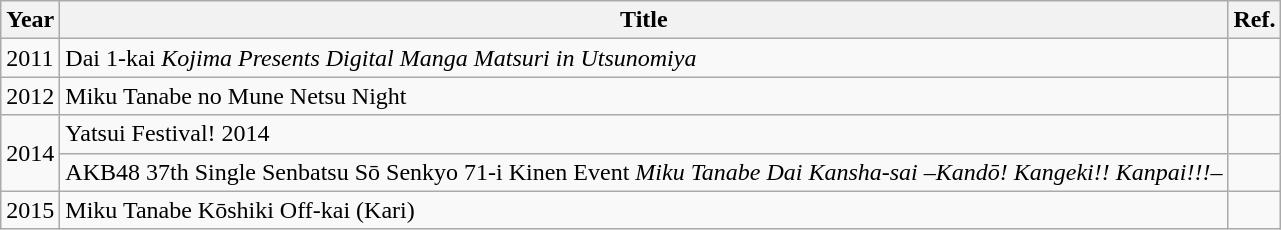<table class="wikitable">
<tr>
<th>Year</th>
<th>Title</th>
<th>Ref.</th>
</tr>
<tr>
<td>2011</td>
<td>Dai 1-kai <em>Kojima Presents Digital Manga Matsuri in Utsunomiya</em></td>
<td></td>
</tr>
<tr>
<td>2012</td>
<td>Miku Tanabe no Mune Netsu Night</td>
<td></td>
</tr>
<tr>
<td rowspan="2">2014</td>
<td>Yatsui Festival! 2014</td>
<td></td>
</tr>
<tr>
<td>AKB48 37th Single Senbatsu Sō Senkyo 71-i Kinen Event <em>Miku Tanabe Dai Kansha-sai –Kandō! Kangeki!! Kanpai!!!–</em></td>
<td></td>
</tr>
<tr>
<td>2015</td>
<td>Miku Tanabe Kōshiki Off-kai (Kari)</td>
<td></td>
</tr>
</table>
